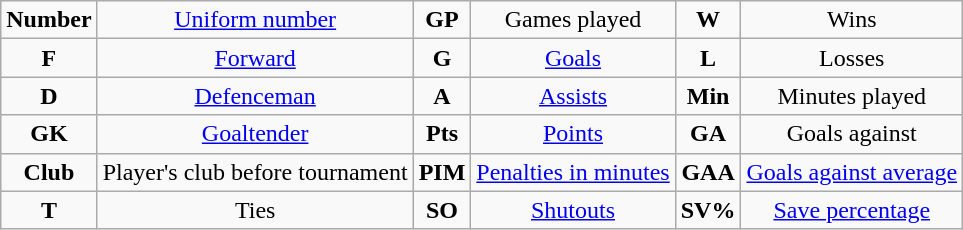<table class="wikitable" style="text-align: center">
<tr>
<td scope="row"><strong>Number</strong></td>
<td><a href='#'>Uniform number</a></td>
<td scope="row"><strong>GP</strong></td>
<td>Games played</td>
<td scope="row"><strong>W</strong></td>
<td>Wins</td>
</tr>
<tr>
<td scope="row"><strong>F</strong></td>
<td><a href='#'>Forward</a></td>
<td scope="row"><strong>G</strong></td>
<td><a href='#'>Goals</a></td>
<td scope="row"><strong>L</strong></td>
<td>Losses</td>
</tr>
<tr>
<td scope="row"><strong>D</strong></td>
<td><a href='#'>Defenceman</a></td>
<td scope="row"><strong>A</strong></td>
<td><a href='#'>Assists</a></td>
<td scope="row"><strong>Min</strong></td>
<td>Minutes played</td>
</tr>
<tr>
<td scope="row"><strong>GK</strong></td>
<td><a href='#'>Goaltender</a></td>
<td scope="row"><strong>Pts</strong></td>
<td><a href='#'>Points</a></td>
<td scope="row"><strong>GA</strong></td>
<td>Goals against</td>
</tr>
<tr>
<td scope="row"><strong>Club</strong></td>
<td>Player's club before tournament</td>
<td scope="row"><strong>PIM</strong></td>
<td><a href='#'>Penalties in minutes</a></td>
<td scope="row"><strong>GAA</strong></td>
<td><a href='#'>Goals against average</a></td>
</tr>
<tr>
<td scope="row"><strong>T</strong></td>
<td>Ties</td>
<td scope="row"><strong>SO</strong></td>
<td><a href='#'>Shutouts</a></td>
<td scope="row"><strong>SV%</strong></td>
<td><a href='#'>Save percentage</a></td>
</tr>
</table>
